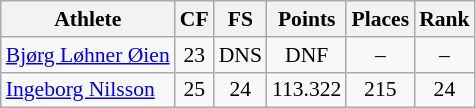<table class="wikitable" border="1" style="font-size:90%">
<tr>
<th>Athlete</th>
<th>CF</th>
<th>FS</th>
<th>Points</th>
<th>Places</th>
<th>Rank</th>
</tr>
<tr align=center>
<td align=left><a href='#'>Bjørg Løhner Øien</a></td>
<td>23</td>
<td>DNS</td>
<td>DNF</td>
<td>–</td>
<td>–</td>
</tr>
<tr align=center>
<td align=left><a href='#'>Ingeborg Nilsson</a></td>
<td>25</td>
<td>24</td>
<td>113.322</td>
<td>215</td>
<td>24</td>
</tr>
</table>
